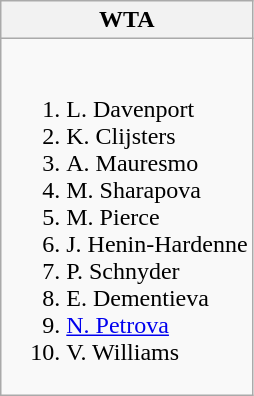<table class="wikitable">
<tr>
<th>WTA</th>
</tr>
<tr style="vertical-align: top;">
<td style="white-space: nowrap;"><br><ol><li> L. Davenport</li><li> K. Clijsters</li><li> A. Mauresmo</li><li> M. Sharapova</li><li> M. Pierce</li><li> J. Henin-Hardenne</li><li> P. Schnyder</li><li> E. Dementieva</li><li> <a href='#'>N. Petrova</a></li><li> V. Williams</li></ol></td>
</tr>
</table>
